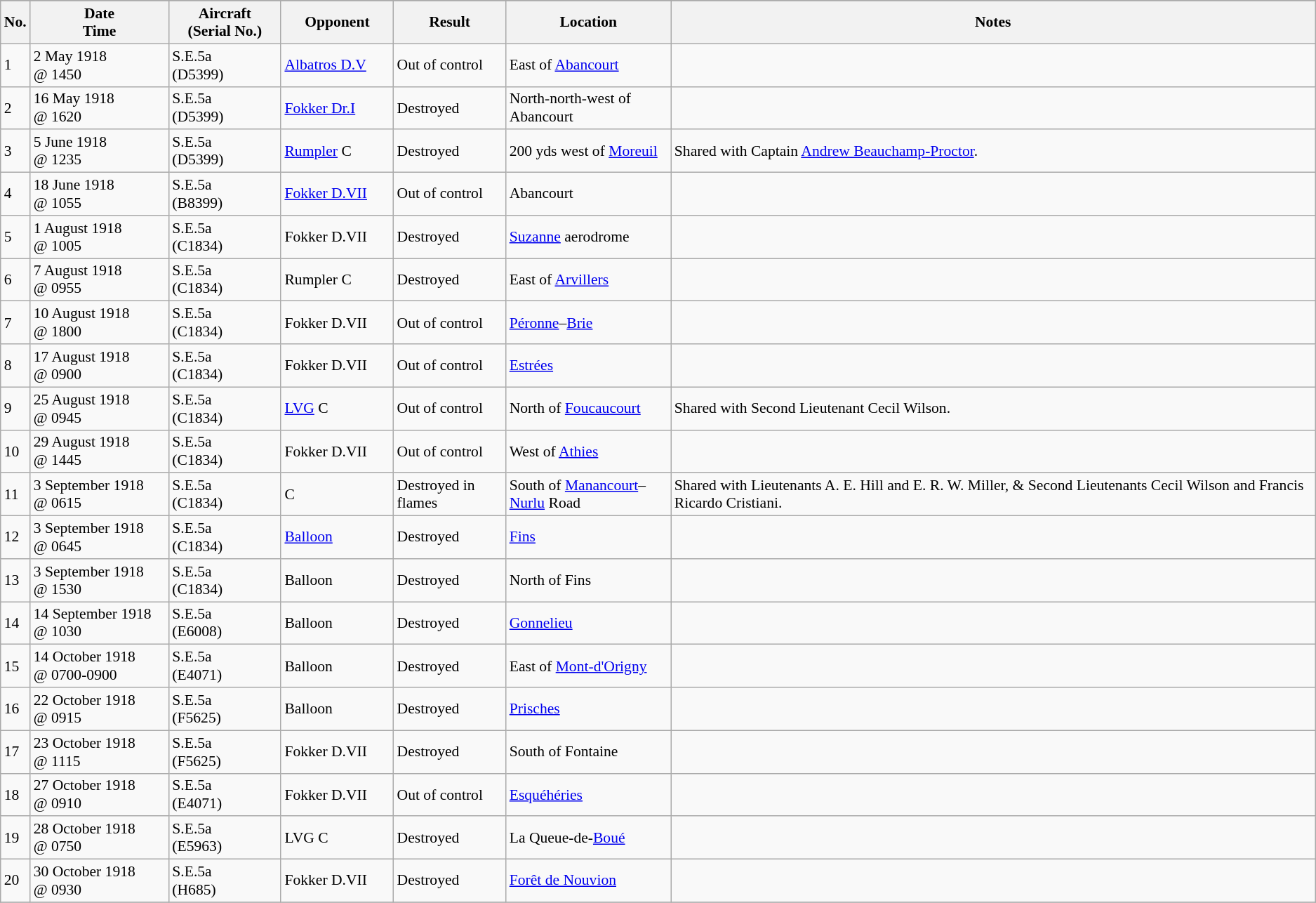<table class="wikitable" style="font-size:90%;">
<tr>
</tr>
<tr>
<th>No.</th>
<th width="125">Date<br>Time</th>
<th width="100">Aircraft<br>(Serial No.)</th>
<th width="100">Opponent</th>
<th width="100">Result</th>
<th width="150">Location</th>
<th>Notes</th>
</tr>
<tr>
<td>1</td>
<td>2 May 1918<br>@ 1450</td>
<td>S.E.5a<br>(D5399)</td>
<td><a href='#'>Albatros D.V</a></td>
<td>Out of control</td>
<td>East of <a href='#'>Abancourt</a></td>
<td></td>
</tr>
<tr>
<td>2</td>
<td>16 May 1918<br>@ 1620</td>
<td>S.E.5a<br>(D5399)</td>
<td><a href='#'>Fokker Dr.I</a></td>
<td>Destroyed</td>
<td>North-north-west of Abancourt</td>
<td></td>
</tr>
<tr>
<td>3</td>
<td>5 June 1918<br>@ 1235</td>
<td>S.E.5a<br>(D5399)</td>
<td><a href='#'>Rumpler</a> C</td>
<td>Destroyed</td>
<td>200 yds west of <a href='#'>Moreuil</a></td>
<td>Shared with Captain <a href='#'>Andrew Beauchamp-Proctor</a>.</td>
</tr>
<tr>
<td>4</td>
<td>18 June 1918<br>@ 1055</td>
<td>S.E.5a<br>(B8399)</td>
<td><a href='#'>Fokker D.VII</a></td>
<td>Out of control</td>
<td>Abancourt</td>
<td></td>
</tr>
<tr>
<td>5</td>
<td>1 August 1918<br>@ 1005</td>
<td>S.E.5a<br>(C1834)</td>
<td>Fokker D.VII</td>
<td>Destroyed</td>
<td><a href='#'>Suzanne</a> aerodrome</td>
<td></td>
</tr>
<tr>
<td>6</td>
<td>7 August 1918<br>@ 0955</td>
<td>S.E.5a<br>(C1834)</td>
<td>Rumpler C</td>
<td>Destroyed</td>
<td>East of <a href='#'>Arvillers</a></td>
<td></td>
</tr>
<tr>
<td>7</td>
<td>10 August 1918<br>@ 1800</td>
<td>S.E.5a<br>(C1834)</td>
<td>Fokker D.VII</td>
<td>Out of control</td>
<td><a href='#'>Péronne</a>–<a href='#'>Brie</a></td>
<td></td>
</tr>
<tr>
<td>8</td>
<td>17 August 1918<br>@ 0900</td>
<td>S.E.5a<br>(C1834)</td>
<td>Fokker D.VII</td>
<td>Out of control</td>
<td><a href='#'>Estrées</a></td>
<td></td>
</tr>
<tr>
<td>9</td>
<td>25 August 1918<br>@ 0945</td>
<td>S.E.5a<br>(C1834)</td>
<td><a href='#'>LVG</a> C</td>
<td>Out of control</td>
<td>North of <a href='#'>Foucaucourt</a></td>
<td>Shared with Second Lieutenant Cecil Wilson.</td>
</tr>
<tr>
<td>10</td>
<td>29 August 1918<br>@ 1445</td>
<td>S.E.5a<br>(C1834)</td>
<td>Fokker D.VII</td>
<td>Out of control</td>
<td>West of <a href='#'>Athies</a></td>
<td></td>
</tr>
<tr>
<td>11</td>
<td>3 September 1918<br>@ 0615</td>
<td>S.E.5a<br>(C1834)</td>
<td>C</td>
<td>Destroyed in flames</td>
<td>South of <a href='#'>Manancourt</a>–<a href='#'>Nurlu</a> Road</td>
<td>Shared with Lieutenants A. E. Hill and E. R. W. Miller, & Second Lieutenants Cecil Wilson and Francis Ricardo Cristiani.</td>
</tr>
<tr>
<td>12</td>
<td>3 September 1918<br>@ 0645</td>
<td>S.E.5a<br>(C1834)</td>
<td><a href='#'>Balloon</a></td>
<td>Destroyed</td>
<td><a href='#'>Fins</a></td>
<td></td>
</tr>
<tr>
<td>13</td>
<td>3 September 1918<br>@ 1530</td>
<td>S.E.5a<br>(C1834)</td>
<td>Balloon</td>
<td>Destroyed</td>
<td>North of Fins</td>
<td></td>
</tr>
<tr>
<td>14</td>
<td>14 September 1918<br>@ 1030</td>
<td>S.E.5a<br>(E6008)</td>
<td>Balloon</td>
<td>Destroyed</td>
<td><a href='#'>Gonnelieu</a></td>
<td></td>
</tr>
<tr>
<td>15</td>
<td>14 October 1918<br>@ 0700-0900</td>
<td>S.E.5a<br>(E4071)</td>
<td>Balloon</td>
<td>Destroyed</td>
<td>East of <a href='#'>Mont-d'Origny</a></td>
<td></td>
</tr>
<tr>
<td>16</td>
<td>22 October 1918<br>@ 0915</td>
<td>S.E.5a<br>(F5625)</td>
<td>Balloon</td>
<td>Destroyed</td>
<td><a href='#'>Prisches</a></td>
<td></td>
</tr>
<tr>
<td>17</td>
<td>23 October 1918<br>@ 1115</td>
<td>S.E.5a<br>(F5625)</td>
<td>Fokker D.VII</td>
<td>Destroyed</td>
<td>South of Fontaine</td>
<td></td>
</tr>
<tr>
<td>18</td>
<td>27 October 1918<br>@ 0910</td>
<td>S.E.5a<br>(E4071)</td>
<td>Fokker D.VII</td>
<td>Out of control</td>
<td><a href='#'>Esquéhéries</a></td>
<td></td>
</tr>
<tr>
<td>19</td>
<td>28 October 1918<br>@ 0750</td>
<td>S.E.5a<br>(E5963)</td>
<td>LVG C</td>
<td>Destroyed</td>
<td>La Queue-de-<a href='#'>Boué</a></td>
<td></td>
</tr>
<tr>
<td>20</td>
<td>30 October 1918<br>@ 0930</td>
<td>S.E.5a<br>(H685)</td>
<td>Fokker D.VII</td>
<td>Destroyed</td>
<td><a href='#'>Forêt de Nouvion</a></td>
<td></td>
</tr>
<tr>
</tr>
</table>
